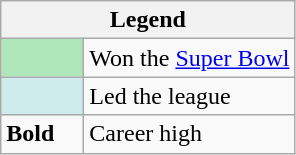<table class="wikitable mw-collapsible mw-collapsed">
<tr>
<th colspan="2">Legend</th>
</tr>
<tr>
<td style="background:#afe6ba; width:3em;"></td>
<td>Won the <a href='#'>Super Bowl</a></td>
</tr>
<tr>
<td style="background:#cfecec; width:3em;"></td>
<td>Led the league</td>
</tr>
<tr>
<td><strong>Bold</strong></td>
<td>Career high</td>
</tr>
</table>
